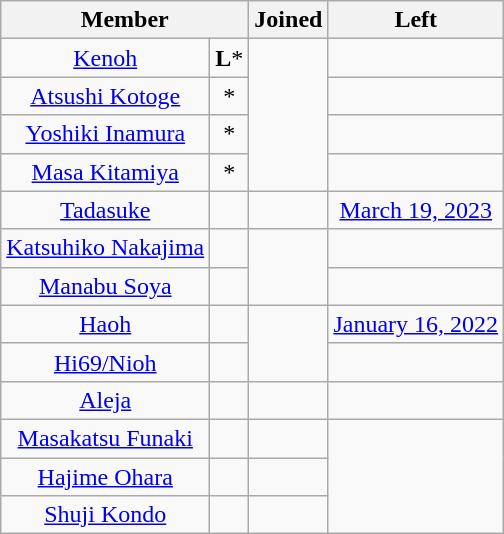<table class="wikitable sortable" style="text-align:center;">
<tr>
<th colspan="2">Member</th>
<th>Joined</th>
<th>Left</th>
</tr>
<tr>
<td><a href='#'>Kenoh</a></td>
<td><strong>L</strong>*</td>
<td rowspan=4></td>
<td></td>
</tr>
<tr>
<td><a href='#'>Atsushi Kotoge</a></td>
<td>*</td>
<td></td>
</tr>
<tr>
<td><a href='#'>Yoshiki Inamura</a></td>
<td>*</td>
<td></td>
</tr>
<tr>
<td><a href='#'>Masa Kitamiya</a></td>
<td>*</td>
<td></td>
</tr>
<tr>
<td><a href='#'>Tadasuke</a></td>
<td></td>
<td></td>
<td><a href='#'>March 19, 2023</a></td>
</tr>
<tr>
<td><a href='#'>Katsuhiko Nakajima</a></td>
<td></td>
<td rowspan=2></td>
<td></td>
</tr>
<tr>
<td><a href='#'>Manabu Soya</a></td>
<td></td>
<td></td>
</tr>
<tr>
<td><a href='#'>Haoh</a></td>
<td></td>
<td rowspan=2></td>
<td><a href='#'>January 16, 2022</a></td>
</tr>
<tr>
<td><a href='#'>Hi69/Nioh</a></td>
<td></td>
<td></td>
</tr>
<tr>
<td><a href='#'>Aleja</a></td>
<td></td>
<td></td>
<td></td>
</tr>
<tr>
<td><a href='#'>Masakatsu Funaki</a></td>
<td></td>
<td></td>
<td rowspan=3></td>
</tr>
<tr>
<td><a href='#'>Hajime Ohara</a></td>
<td></td>
<td></td>
</tr>
<tr>
<td><a href='#'>Shuji Kondo</a></td>
<td></td>
<td></td>
</tr>
</table>
